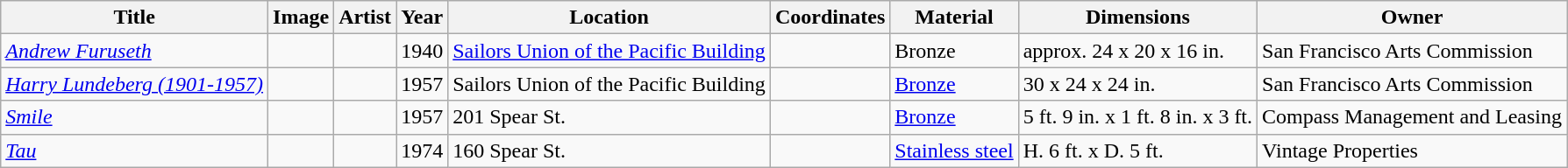<table class="wikitable sortable">
<tr>
<th>Title</th>
<th>Image</th>
<th>Artist</th>
<th>Year</th>
<th>Location</th>
<th>Coordinates</th>
<th>Material</th>
<th>Dimensions</th>
<th>Owner</th>
</tr>
<tr>
<td><em><a href='#'>Andrew Furuseth</a></em></td>
<td></td>
<td></td>
<td>1940</td>
<td><a href='#'>Sailors Union of the Pacific Building</a></td>
<td><small></small></td>
<td>Bronze</td>
<td>approx. 24 x 20 x 16 in.</td>
<td>San Francisco Arts Commission</td>
</tr>
<tr>
<td><em><a href='#'>Harry Lundeberg (1901-1957)</a></em></td>
<td></td>
<td></td>
<td>1957</td>
<td>Sailors Union of the Pacific Building</td>
<td><small></small></td>
<td><a href='#'>Bronze</a></td>
<td>30 x 24 x 24 in.</td>
<td>San Francisco Arts Commission</td>
</tr>
<tr>
<td><em><a href='#'>Smile</a></em></td>
<td></td>
<td></td>
<td>1957</td>
<td>201 Spear St.</td>
<td></td>
<td><a href='#'>Bronze</a></td>
<td>5 ft. 9 in. x 1 ft. 8 in. x 3 ft.</td>
<td>Compass Management and Leasing</td>
</tr>
<tr>
<td><em><a href='#'>Tau</a></em></td>
<td></td>
<td></td>
<td>1974</td>
<td>160 Spear St.</td>
<td><small></small></td>
<td><a href='#'>Stainless steel</a></td>
<td>H. 6 ft. x D. 5 ft.</td>
<td>Vintage Properties</td>
</tr>
</table>
